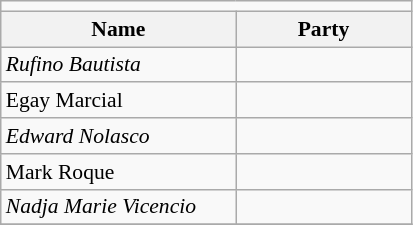<table class=wikitable style="font-size:90%">
<tr>
<td colspan=4 bgcolor=></td>
</tr>
<tr>
<th width=150px>Name</th>
<th colspan=2 width=110px>Party</th>
</tr>
<tr>
<td><em>Rufino Bautista</em></td>
<td></td>
</tr>
<tr>
<td>Egay Marcial</td>
<td></td>
</tr>
<tr>
<td><em>Edward Nolasco</em></td>
<td></td>
</tr>
<tr>
<td>Mark Roque</td>
<td></td>
</tr>
<tr>
<td><em>Nadja Marie Vicencio</em></td>
<td></td>
</tr>
<tr>
</tr>
</table>
